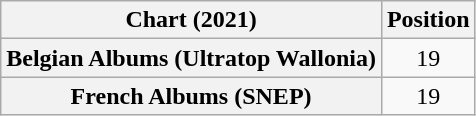<table class="wikitable sortable plainrowheaders" style="text-align:center">
<tr>
<th scope="col">Chart (2021)</th>
<th scope="col">Position</th>
</tr>
<tr>
<th scope="row">Belgian Albums (Ultratop Wallonia)</th>
<td>19</td>
</tr>
<tr>
<th scope="row">French Albums (SNEP)</th>
<td>19</td>
</tr>
</table>
